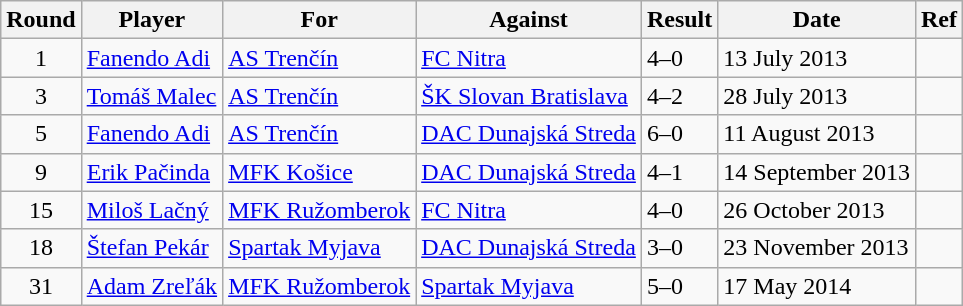<table class="wikitable sortable">
<tr>
<th>Round</th>
<th>Player</th>
<th>For</th>
<th>Against</th>
<th style="text-align:center">Result</th>
<th>Date</th>
<th>Ref</th>
</tr>
<tr>
<td align="center">1</td>
<td> <a href='#'>Fanendo Adi</a></td>
<td><a href='#'>AS Trenčín</a></td>
<td><a href='#'>FC Nitra</a></td>
<td>4–0</td>
<td>13 July 2013</td>
<td></td>
</tr>
<tr>
<td align=center>3</td>
<td> <a href='#'>Tomáš Malec</a></td>
<td><a href='#'>AS Trenčín</a></td>
<td><a href='#'>ŠK Slovan Bratislava</a></td>
<td>4–2</td>
<td>28 July 2013</td>
<td></td>
</tr>
<tr>
<td align="center">5</td>
<td> <a href='#'>Fanendo Adi</a></td>
<td><a href='#'>AS Trenčín</a></td>
<td><a href='#'>DAC Dunajská Streda</a></td>
<td>6–0</td>
<td>11 August 2013</td>
<td></td>
</tr>
<tr>
<td align="center">9</td>
<td> <a href='#'>Erik Pačinda</a></td>
<td><a href='#'>MFK Košice</a></td>
<td><a href='#'>DAC Dunajská Streda</a></td>
<td>4–1</td>
<td>14 September 2013</td>
<td></td>
</tr>
<tr>
<td align="center">15</td>
<td> <a href='#'>Miloš Lačný</a></td>
<td><a href='#'>MFK Ružomberok</a></td>
<td><a href='#'>FC Nitra</a></td>
<td>4–0</td>
<td>26 October 2013</td>
<td></td>
</tr>
<tr>
<td align=center>18</td>
<td> <a href='#'>Štefan Pekár</a></td>
<td><a href='#'>Spartak Myjava</a></td>
<td><a href='#'>DAC Dunajská Streda</a></td>
<td>3–0</td>
<td>23 November 2013</td>
<td></td>
</tr>
<tr>
<td align=center>31</td>
<td> <a href='#'>Adam Zreľák</a></td>
<td><a href='#'>MFK Ružomberok</a></td>
<td><a href='#'>Spartak Myjava</a></td>
<td>5–0</td>
<td>17 May 2014</td>
<td></td>
</tr>
</table>
